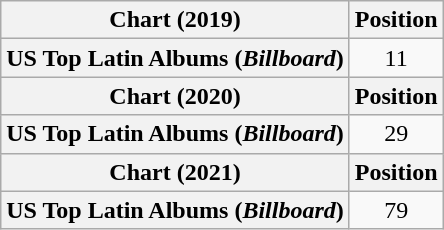<table class="wikitable plainrowheaders" style="text-align:center">
<tr>
<th scope="col">Chart (2019)</th>
<th scope="col">Position</th>
</tr>
<tr>
<th scope="row">US Top Latin Albums (<em>Billboard</em>)</th>
<td>11</td>
</tr>
<tr>
<th scope="col">Chart (2020)</th>
<th scope="col">Position</th>
</tr>
<tr>
<th scope="row">US Top Latin Albums (<em>Billboard</em>)</th>
<td>29</td>
</tr>
<tr>
<th scope="col">Chart (2021)</th>
<th scope="col">Position</th>
</tr>
<tr>
<th scope="row">US Top Latin Albums (<em>Billboard</em>)</th>
<td>79</td>
</tr>
</table>
